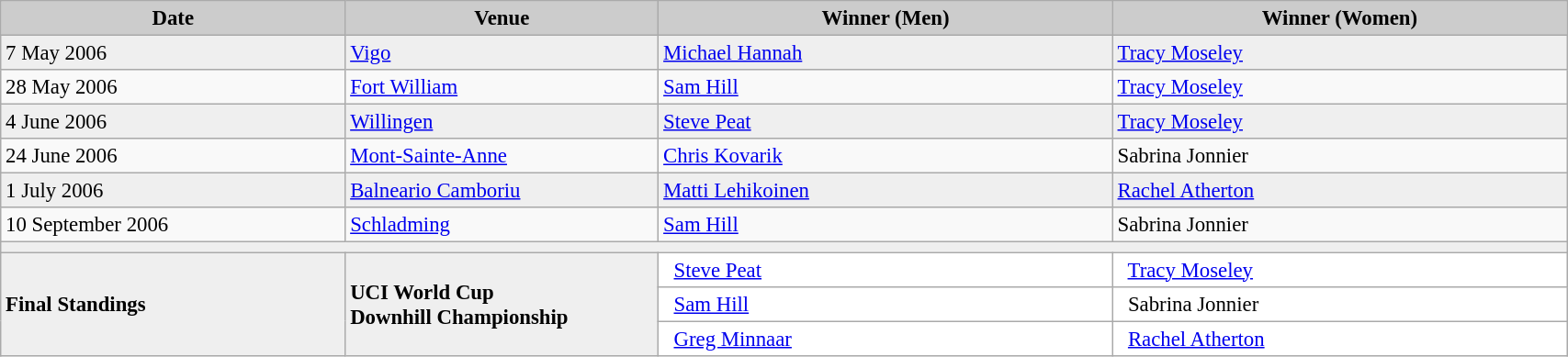<table class="wikitable" width=90% bgcolor="#f7f8ff" cellpadding="3" cellspacing="0" border="1" style="font-size: 95%; border: gray solid 1px; border-collapse: collapse;">
<tr bgcolor="#CCCCCC">
<td align="center"><strong>Date</strong></td>
<td width=20% align="center"><strong>Venue</strong></td>
<td width=29% align="center"><strong>Winner (Men)</strong></td>
<td width=29% align="center"><strong>Winner (Women)</strong></td>
</tr>
<tr bgcolor="#EFEFEF">
<td>7 May 2006</td>
<td> <a href='#'>Vigo</a></td>
<td> <a href='#'>Michael Hannah</a></td>
<td> <a href='#'>Tracy Moseley</a></td>
</tr>
<tr>
<td>28 May 2006</td>
<td> <a href='#'>Fort William</a></td>
<td> <a href='#'>Sam Hill</a></td>
<td> <a href='#'>Tracy Moseley</a></td>
</tr>
<tr bgcolor="#EFEFEF">
<td>4 June 2006</td>
<td> <a href='#'>Willingen</a></td>
<td> <a href='#'>Steve Peat</a></td>
<td> <a href='#'>Tracy Moseley</a></td>
</tr>
<tr>
<td>24 June 2006</td>
<td> <a href='#'>Mont-Sainte-Anne</a></td>
<td> <a href='#'>Chris Kovarik</a></td>
<td> Sabrina Jonnier</td>
</tr>
<tr bgcolor="#EFEFEF">
<td>1 July 2006</td>
<td> <a href='#'>Balneario Camboriu</a></td>
<td> <a href='#'>Matti Lehikoinen</a></td>
<td> <a href='#'>Rachel Atherton</a></td>
</tr>
<tr>
<td>10 September 2006</td>
<td> <a href='#'>Schladming</a></td>
<td> <a href='#'>Sam Hill</a></td>
<td> Sabrina Jonnier</td>
</tr>
<tr bgcolor="#EFEFEF">
<td colspan=4></td>
</tr>
<tr bgcolor="#EFEFEF">
<td rowspan=3><strong>Final Standings</strong></td>
<td rowspan=3><strong>UCI World Cup<br> Downhill Championship</strong></td>
<td bgcolor="#ffffff">    <a href='#'>Steve Peat</a></td>
<td bgcolor="#ffffff">    <a href='#'>Tracy Moseley</a></td>
</tr>
<tr>
<td bgcolor="#ffffff">    <a href='#'>Sam Hill</a></td>
<td bgcolor="#ffffff">    Sabrina Jonnier</td>
</tr>
<tr>
<td bgcolor="#ffffff">    <a href='#'>Greg Minnaar</a></td>
<td bgcolor="#ffffff">    <a href='#'>Rachel Atherton</a></td>
</tr>
</table>
